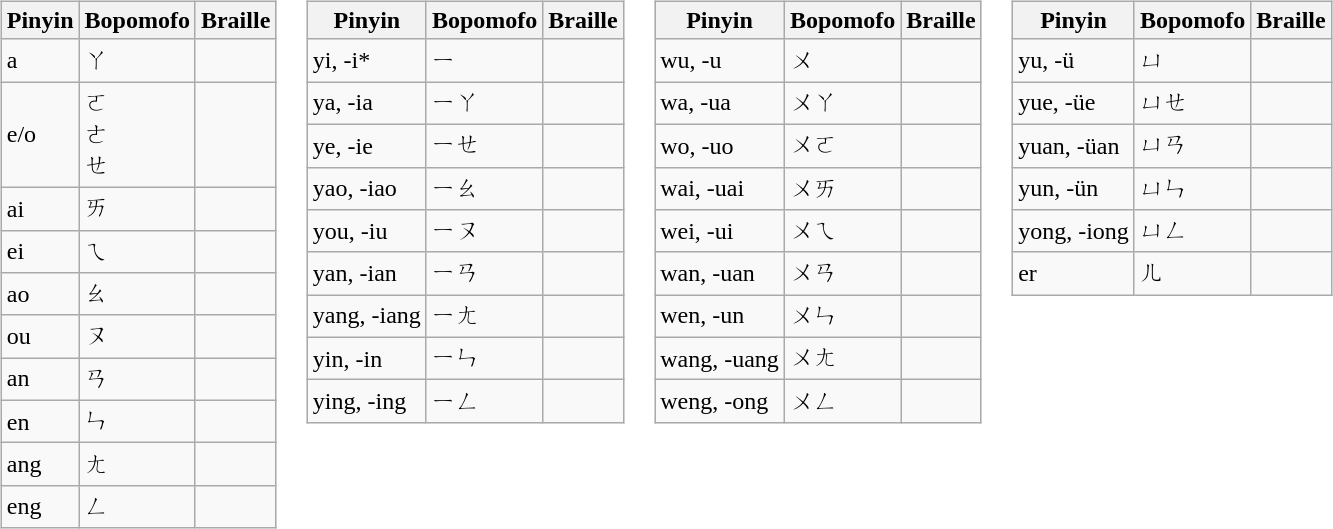<table>
<tr valign=top>
<td><br><table class="wikitable">
<tr>
<th>Pinyin</th>
<th>Bopomofo</th>
<th>Braille</th>
</tr>
<tr>
<td>a</td>
<td>ㄚ</td>
<td></td>
</tr>
<tr>
<td>e/o</td>
<td>ㄛ<br>ㄜ<br>ㄝ</td>
<td></td>
</tr>
<tr>
<td>ai</td>
<td>ㄞ</td>
<td></td>
</tr>
<tr>
<td>ei</td>
<td>ㄟ</td>
<td></td>
</tr>
<tr>
<td>ao</td>
<td>ㄠ</td>
<td></td>
</tr>
<tr>
<td>ou</td>
<td>ㄡ</td>
<td></td>
</tr>
<tr>
<td>an</td>
<td>ㄢ</td>
<td></td>
</tr>
<tr>
<td>en</td>
<td>ㄣ</td>
<td></td>
</tr>
<tr>
<td>ang</td>
<td>ㄤ</td>
<td></td>
</tr>
<tr>
<td>eng</td>
<td>ㄥ</td>
<td></td>
</tr>
</table>
</td>
<td><br><table class="wikitable">
<tr>
<th>Pinyin</th>
<th>Bopomofo</th>
<th>Braille</th>
</tr>
<tr>
<td>yi, -i*</td>
<td>ㄧ</td>
<td></td>
</tr>
<tr>
<td>ya, -ia</td>
<td>ㄧㄚ</td>
<td></td>
</tr>
<tr>
<td>ye, -ie</td>
<td>ㄧㄝ</td>
<td></td>
</tr>
<tr>
<td>yao, -iao</td>
<td>ㄧㄠ</td>
<td></td>
</tr>
<tr>
<td>you, -iu</td>
<td>ㄧㄡ</td>
<td></td>
</tr>
<tr>
<td>yan, -ian</td>
<td>ㄧㄢ</td>
<td></td>
</tr>
<tr>
<td>yang, -iang</td>
<td>ㄧㄤ</td>
<td></td>
</tr>
<tr>
<td>yin, -in</td>
<td>ㄧㄣ</td>
<td></td>
</tr>
<tr>
<td>ying, -ing</td>
<td>ㄧㄥ</td>
<td></td>
</tr>
</table>
</td>
<td><br><table class="wikitable">
<tr>
<th>Pinyin</th>
<th>Bopomofo</th>
<th>Braille</th>
</tr>
<tr>
<td>wu, -u</td>
<td>ㄨ</td>
<td></td>
</tr>
<tr>
<td>wa, -ua</td>
<td>ㄨㄚ</td>
<td></td>
</tr>
<tr>
<td>wo, -uo</td>
<td>ㄨㄛ</td>
<td></td>
</tr>
<tr>
<td>wai, -uai</td>
<td>ㄨㄞ</td>
<td></td>
</tr>
<tr>
<td>wei, -ui</td>
<td>ㄨㄟ</td>
<td></td>
</tr>
<tr>
<td>wan, -uan</td>
<td>ㄨㄢ</td>
<td></td>
</tr>
<tr>
<td>wen, -un</td>
<td>ㄨㄣ</td>
<td></td>
</tr>
<tr>
<td>wang, -uang</td>
<td>ㄨㄤ</td>
<td></td>
</tr>
<tr>
<td>weng, -ong</td>
<td>ㄨㄥ</td>
<td></td>
</tr>
</table>
</td>
<td><br><table class="wikitable">
<tr>
<th>Pinyin</th>
<th>Bopomofo</th>
<th>Braille</th>
</tr>
<tr>
<td>yu, -ü</td>
<td>ㄩ</td>
<td></td>
</tr>
<tr>
<td>yue, -üe</td>
<td>ㄩㄝ</td>
<td></td>
</tr>
<tr>
<td>yuan, -üan</td>
<td>ㄩㄢ</td>
<td></td>
</tr>
<tr>
<td>yun, -ün</td>
<td>ㄩㄣ</td>
<td></td>
</tr>
<tr>
<td>yong, -iong</td>
<td>ㄩㄥ</td>
<td></td>
</tr>
<tr>
<td>er</td>
<td>ㄦ</td>
<td></td>
</tr>
</table>
</td>
</tr>
</table>
